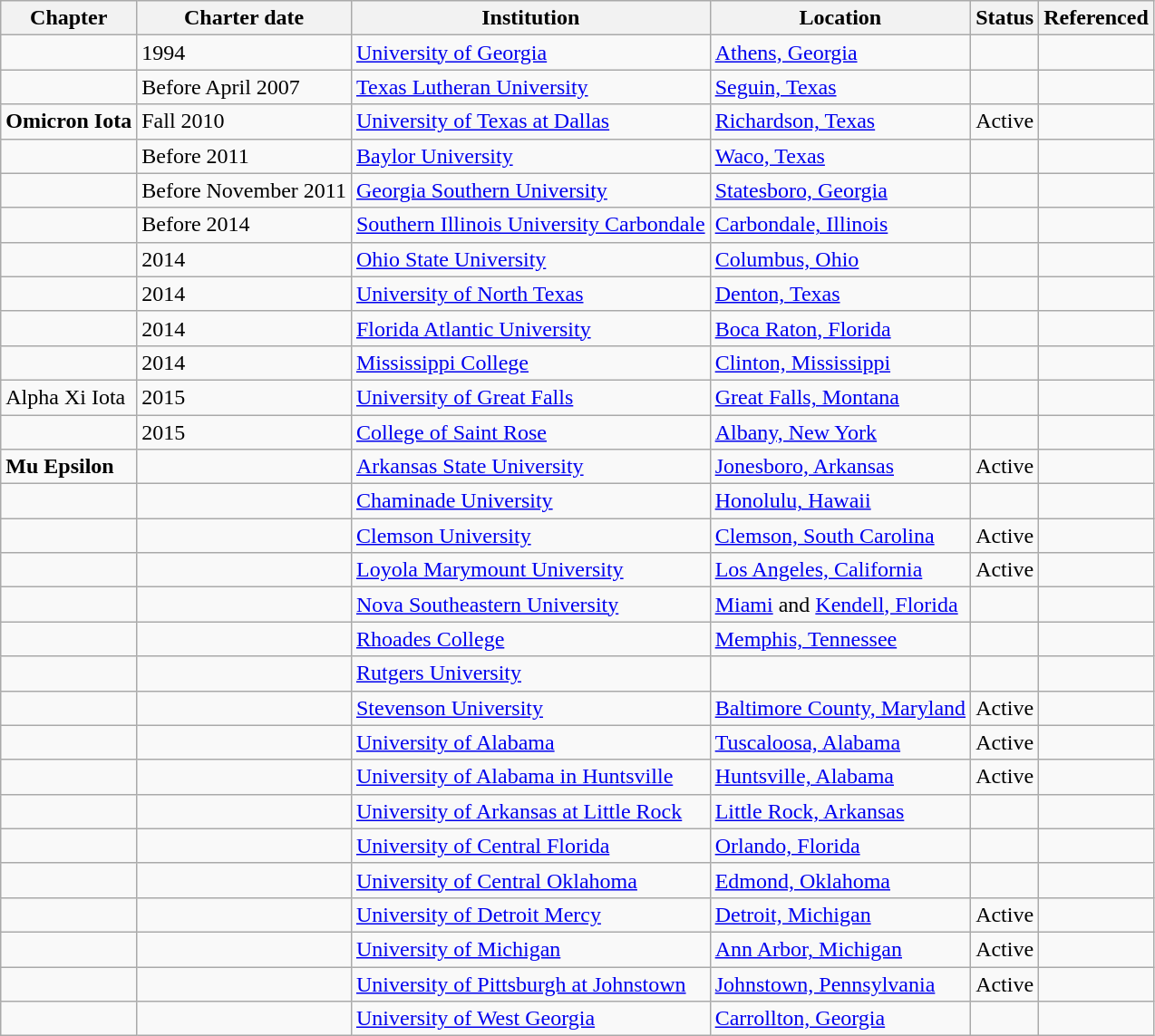<table class="wikitable sortable">
<tr>
<th>Chapter</th>
<th>Charter date</th>
<th>Institution</th>
<th>Location</th>
<th>Status</th>
<th>Referenced</th>
</tr>
<tr>
<td></td>
<td>1994</td>
<td><a href='#'>University of Georgia</a></td>
<td><a href='#'>Athens, Georgia</a></td>
<td></td>
<td></td>
</tr>
<tr>
<td></td>
<td>Before April 2007</td>
<td><a href='#'>Texas Lutheran University</a></td>
<td><a href='#'>Seguin, Texas</a></td>
<td></td>
<td></td>
</tr>
<tr>
<td><strong>Omicron Iota</strong></td>
<td>Fall 2010</td>
<td><a href='#'>University of Texas at Dallas</a></td>
<td><a href='#'>Richardson, Texas</a></td>
<td>Active</td>
<td></td>
</tr>
<tr>
<td></td>
<td>Before 2011</td>
<td><a href='#'>Baylor University</a></td>
<td><a href='#'>Waco, Texas</a></td>
<td></td>
<td></td>
</tr>
<tr>
<td></td>
<td>Before November 2011</td>
<td><a href='#'>Georgia Southern University</a></td>
<td><a href='#'>Statesboro, Georgia</a></td>
<td></td>
<td></td>
</tr>
<tr>
<td></td>
<td>Before 2014</td>
<td><a href='#'>Southern Illinois University Carbondale</a></td>
<td><a href='#'>Carbondale, Illinois</a></td>
<td></td>
<td></td>
</tr>
<tr>
<td></td>
<td>2014</td>
<td><a href='#'>Ohio State University</a></td>
<td><a href='#'>Columbus, Ohio</a></td>
<td></td>
<td></td>
</tr>
<tr>
<td></td>
<td>2014</td>
<td><a href='#'>University of North Texas</a></td>
<td><a href='#'>Denton, Texas</a></td>
<td></td>
<td></td>
</tr>
<tr>
<td></td>
<td>2014</td>
<td><a href='#'>Florida Atlantic University</a></td>
<td><a href='#'>Boca Raton, Florida</a></td>
<td></td>
<td></td>
</tr>
<tr>
<td></td>
<td>2014</td>
<td><a href='#'>Mississippi College</a></td>
<td><a href='#'>Clinton, Mississippi</a></td>
<td></td>
<td></td>
</tr>
<tr>
<td>Alpha Xi Iota</td>
<td>2015</td>
<td><a href='#'>University of Great Falls</a></td>
<td><a href='#'>Great Falls, Montana</a></td>
<td></td>
<td></td>
</tr>
<tr>
<td></td>
<td>2015</td>
<td><a href='#'>College of Saint Rose</a></td>
<td><a href='#'>Albany, New York</a></td>
<td></td>
<td></td>
</tr>
<tr>
<td><strong>Mu Epsilon</strong></td>
<td></td>
<td><a href='#'>Arkansas State University</a></td>
<td><a href='#'>Jonesboro, Arkansas</a></td>
<td>Active</td>
<td></td>
</tr>
<tr>
<td></td>
<td></td>
<td><a href='#'>Chaminade University</a></td>
<td><a href='#'>Honolulu, Hawaii</a></td>
<td></td>
<td></td>
</tr>
<tr>
<td></td>
<td></td>
<td><a href='#'>Clemson University</a></td>
<td><a href='#'>Clemson, South Carolina</a></td>
<td>Active</td>
<td></td>
</tr>
<tr>
<td></td>
<td></td>
<td><a href='#'>Loyola Marymount University</a></td>
<td><a href='#'>Los Angeles, California</a></td>
<td>Active</td>
<td></td>
</tr>
<tr>
<td></td>
<td></td>
<td><a href='#'>Nova Southeastern University</a></td>
<td><a href='#'>Miami</a> and <a href='#'>Kendell, Florida</a></td>
<td></td>
<td></td>
</tr>
<tr>
<td></td>
<td></td>
<td><a href='#'>Rhoades College</a></td>
<td><a href='#'>Memphis, Tennessee</a></td>
<td></td>
<td></td>
</tr>
<tr>
<td></td>
<td></td>
<td><a href='#'>Rutgers University</a></td>
<td></td>
<td></td>
<td></td>
</tr>
<tr>
<td></td>
<td></td>
<td><a href='#'>Stevenson University</a></td>
<td><a href='#'>Baltimore County, Maryland</a></td>
<td>Active</td>
<td></td>
</tr>
<tr>
<td></td>
<td></td>
<td><a href='#'>University of Alabama</a></td>
<td><a href='#'>Tuscaloosa, Alabama</a></td>
<td>Active</td>
<td></td>
</tr>
<tr>
<td></td>
<td></td>
<td><a href='#'>University of Alabama in Huntsville</a></td>
<td><a href='#'>Huntsville, Alabama</a></td>
<td>Active</td>
<td></td>
</tr>
<tr>
<td></td>
<td></td>
<td><a href='#'>University of Arkansas at Little Rock</a></td>
<td><a href='#'>Little Rock, Arkansas</a></td>
<td></td>
<td></td>
</tr>
<tr>
<td></td>
<td></td>
<td><a href='#'>University of Central Florida</a></td>
<td><a href='#'>Orlando, Florida</a></td>
<td></td>
<td></td>
</tr>
<tr>
<td></td>
<td></td>
<td><a href='#'>University of Central Oklahoma</a></td>
<td><a href='#'>Edmond, Oklahoma</a></td>
<td></td>
<td></td>
</tr>
<tr>
<td></td>
<td></td>
<td><a href='#'>University of Detroit Mercy</a></td>
<td><a href='#'>Detroit, Michigan</a></td>
<td>Active</td>
<td></td>
</tr>
<tr>
<td></td>
<td></td>
<td><a href='#'>University of Michigan</a></td>
<td><a href='#'>Ann Arbor, Michigan</a></td>
<td>Active</td>
<td></td>
</tr>
<tr>
<td></td>
<td></td>
<td><a href='#'>University of Pittsburgh at Johnstown</a></td>
<td><a href='#'>Johnstown, Pennsylvania</a></td>
<td>Active</td>
<td></td>
</tr>
<tr>
<td></td>
<td></td>
<td><a href='#'>University of West Georgia</a></td>
<td><a href='#'>Carrollton, Georgia</a></td>
<td></td>
<td></td>
</tr>
</table>
